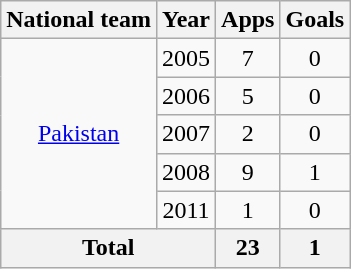<table class="wikitable" style="text-align:center">
<tr>
<th>National team</th>
<th>Year</th>
<th>Apps</th>
<th>Goals</th>
</tr>
<tr>
<td rowspan="5"><a href='#'>Pakistan</a></td>
<td>2005</td>
<td>7</td>
<td>0</td>
</tr>
<tr>
<td>2006</td>
<td>5</td>
<td>0</td>
</tr>
<tr>
<td>2007</td>
<td>2</td>
<td>0</td>
</tr>
<tr>
<td>2008</td>
<td>9</td>
<td>1</td>
</tr>
<tr>
<td>2011</td>
<td>1</td>
<td>0</td>
</tr>
<tr>
<th colspan="2">Total</th>
<th>23</th>
<th>1</th>
</tr>
</table>
